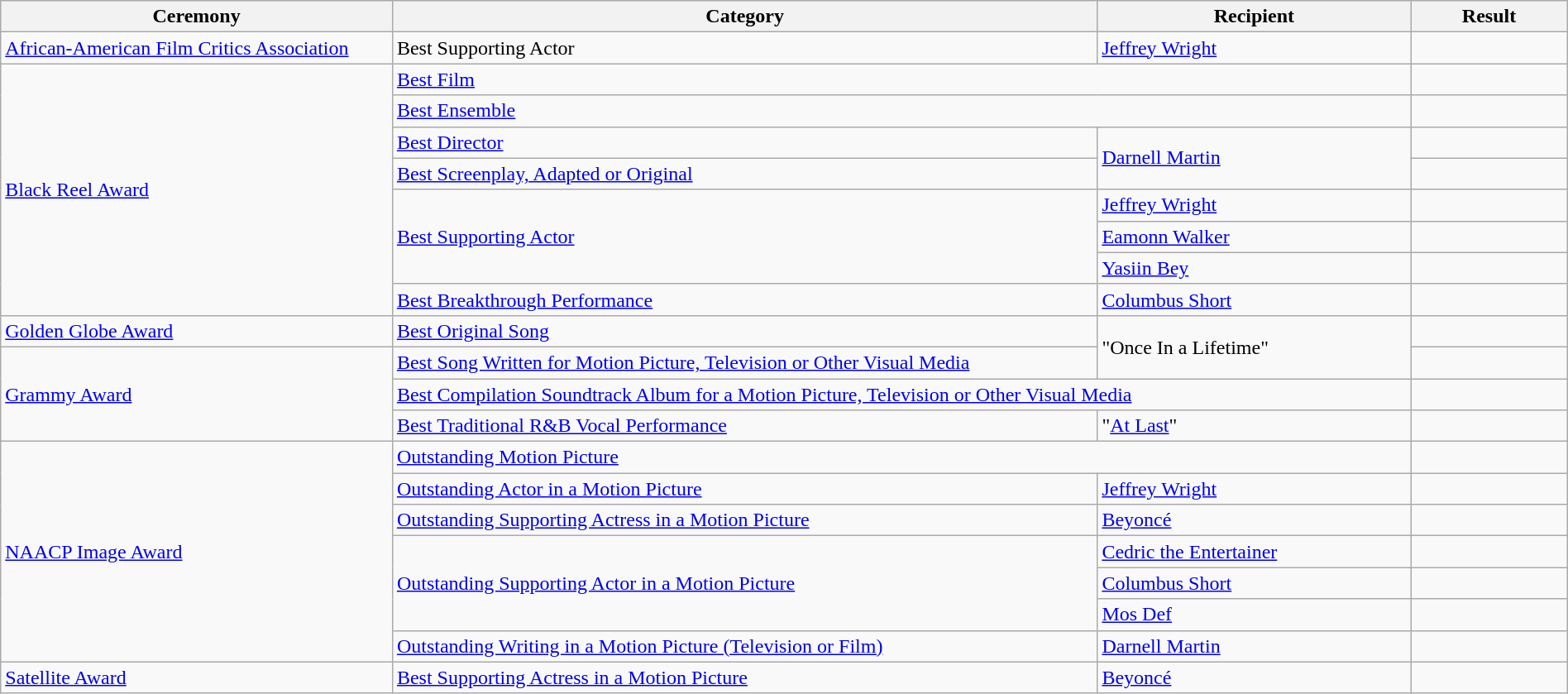<table class="wikitable" width="100%">
<tr>
<th width="25%">Ceremony</th>
<th width="45%">Category</th>
<th width="20%">Recipient</th>
<th width="10%">Result</th>
</tr>
<tr>
<td><a href='#'>African-American Film Critics Association</a></td>
<td>Best Supporting Actor</td>
<td><a href='#'>Jeffrey Wright</a></td>
<td></td>
</tr>
<tr>
<td rowspan="8"><a href='#'>Black Reel Award</a></td>
<td colspan="2"><a href='#'>Best Film</a></td>
<td></td>
</tr>
<tr>
<td colspan="2"><a href='#'>Best Ensemble</a></td>
<td></td>
</tr>
<tr>
<td><a href='#'>Best Director</a></td>
<td rowspan="2"><a href='#'>Darnell Martin</a></td>
<td></td>
</tr>
<tr>
<td><a href='#'>Best Screenplay, Adapted or Original</a></td>
<td></td>
</tr>
<tr>
<td rowspan="3"><a href='#'>Best Supporting Actor</a></td>
<td><a href='#'>Jeffrey Wright</a></td>
<td></td>
</tr>
<tr>
<td><a href='#'>Eamonn Walker</a></td>
<td></td>
</tr>
<tr>
<td><a href='#'>Yasiin Bey</a></td>
<td></td>
</tr>
<tr>
<td><a href='#'>Best Breakthrough Performance</a></td>
<td><a href='#'>Columbus Short</a></td>
<td></td>
</tr>
<tr>
<td><a href='#'>Golden Globe Award</a></td>
<td><a href='#'>Best Original Song</a></td>
<td rowspan="2">"Once In a Lifetime"</td>
<td></td>
</tr>
<tr>
<td rowspan="3"><a href='#'>Grammy Award</a></td>
<td><a href='#'>Best Song Written for Motion Picture, Television or Other Visual Media</a></td>
<td></td>
</tr>
<tr>
<td colspan="2"><a href='#'>Best Compilation Soundtrack Album for a Motion Picture, Television or Other Visual Media</a></td>
<td></td>
</tr>
<tr>
<td><a href='#'>Best Traditional R&B Vocal Performance</a></td>
<td>"<a href='#'>At Last</a>"</td>
<td></td>
</tr>
<tr>
<td rowspan="7"><a href='#'>NAACP Image Award</a></td>
<td colspan="2"><a href='#'>Outstanding Motion Picture</a></td>
<td></td>
</tr>
<tr>
<td><a href='#'>Outstanding Actor in a Motion Picture</a></td>
<td><a href='#'>Jeffrey Wright</a></td>
<td></td>
</tr>
<tr>
<td><a href='#'>Outstanding Supporting Actress in a Motion Picture</a></td>
<td><a href='#'>Beyoncé</a></td>
<td></td>
</tr>
<tr>
<td rowspan="3"><a href='#'>Outstanding Supporting Actor in a Motion Picture</a></td>
<td><a href='#'>Cedric the Entertainer</a></td>
<td></td>
</tr>
<tr>
<td><a href='#'>Columbus Short</a></td>
<td></td>
</tr>
<tr>
<td><a href='#'>Mos Def</a></td>
<td></td>
</tr>
<tr>
<td><a href='#'>Outstanding Writing in a Motion Picture (Television or Film)</a></td>
<td><a href='#'>Darnell Martin</a></td>
<td></td>
</tr>
<tr>
<td><a href='#'>Satellite Award</a></td>
<td><a href='#'>Best Supporting Actress in a Motion Picture</a></td>
<td><a href='#'>Beyoncé</a></td>
<td></td>
</tr>
</table>
